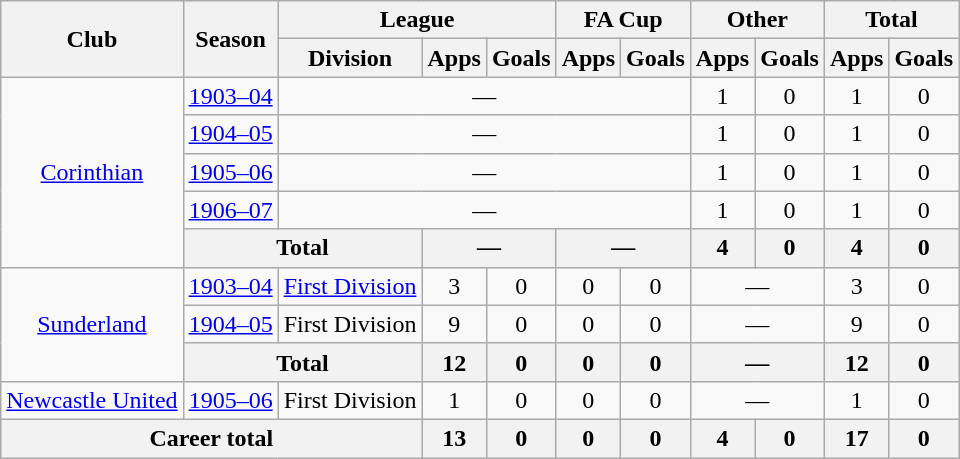<table class="wikitable" style="text-align: center;">
<tr>
<th rowspan="2">Club</th>
<th rowspan="2">Season</th>
<th colspan="3">League</th>
<th colspan="2">FA Cup</th>
<th colspan="2">Other</th>
<th colspan="2">Total</th>
</tr>
<tr>
<th>Division</th>
<th>Apps</th>
<th>Goals</th>
<th>Apps</th>
<th>Goals</th>
<th>Apps</th>
<th>Goals</th>
<th>Apps</th>
<th>Goals</th>
</tr>
<tr>
<td rowspan="5"><a href='#'>Corinthian</a></td>
<td><a href='#'>1903–04</a></td>
<td colspan="5">—</td>
<td>1</td>
<td>0</td>
<td>1</td>
<td>0</td>
</tr>
<tr>
<td><a href='#'>1904–05</a></td>
<td colspan="5">—</td>
<td>1</td>
<td>0</td>
<td>1</td>
<td>0</td>
</tr>
<tr>
<td><a href='#'>1905–06</a></td>
<td colspan="5">—</td>
<td>1</td>
<td>0</td>
<td>1</td>
<td>0</td>
</tr>
<tr>
<td><a href='#'>1906–07</a></td>
<td colspan="5">—</td>
<td>1</td>
<td>0</td>
<td>1</td>
<td>0</td>
</tr>
<tr>
<th colspan="2">Total</th>
<th colspan="2">—</th>
<th colspan="2">—</th>
<th>4</th>
<th>0</th>
<th>4</th>
<th>0</th>
</tr>
<tr>
<td rowspan="3"><a href='#'>Sunderland</a></td>
<td><a href='#'>1903–04</a></td>
<td><a href='#'>First Division</a></td>
<td>3</td>
<td>0</td>
<td>0</td>
<td>0</td>
<td colspan="2">—</td>
<td>3</td>
<td>0</td>
</tr>
<tr>
<td><a href='#'>1904–05</a></td>
<td>First Division</td>
<td>9</td>
<td>0</td>
<td>0</td>
<td>0</td>
<td colspan="2">—</td>
<td>9</td>
<td>0</td>
</tr>
<tr>
<th colspan="2">Total</th>
<th>12</th>
<th>0</th>
<th>0</th>
<th>0</th>
<th colspan="2">—</th>
<th>12</th>
<th>0</th>
</tr>
<tr>
<td><a href='#'>Newcastle United</a></td>
<td><a href='#'>1905–06</a></td>
<td>First Division</td>
<td>1</td>
<td>0</td>
<td>0</td>
<td>0</td>
<td colspan="2">—</td>
<td>1</td>
<td>0</td>
</tr>
<tr>
<th colspan="3">Career total</th>
<th>13</th>
<th>0</th>
<th>0</th>
<th>0</th>
<th>4</th>
<th>0</th>
<th>17</th>
<th>0</th>
</tr>
</table>
